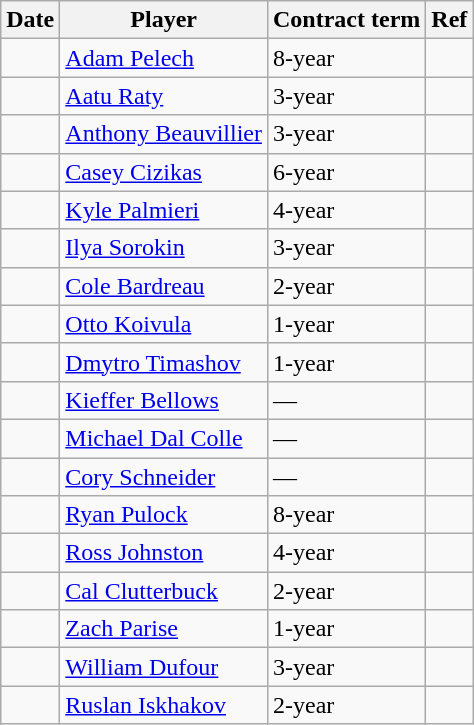<table class="wikitable">
<tr>
<th>Date</th>
<th>Player</th>
<th>Contract term</th>
<th>Ref</th>
</tr>
<tr>
<td></td>
<td><a href='#'>Adam Pelech</a></td>
<td>8-year</td>
<td></td>
</tr>
<tr>
<td></td>
<td><a href='#'>Aatu Raty</a></td>
<td>3-year</td>
<td></td>
</tr>
<tr>
<td></td>
<td><a href='#'>Anthony Beauvillier</a></td>
<td>3-year</td>
<td></td>
</tr>
<tr>
<td></td>
<td><a href='#'>Casey Cizikas</a></td>
<td>6-year</td>
<td></td>
</tr>
<tr>
<td></td>
<td><a href='#'>Kyle Palmieri</a></td>
<td>4-year</td>
<td></td>
</tr>
<tr>
<td></td>
<td><a href='#'>Ilya Sorokin</a></td>
<td>3-year</td>
<td></td>
</tr>
<tr>
<td></td>
<td><a href='#'>Cole Bardreau</a></td>
<td>2-year</td>
<td></td>
</tr>
<tr>
<td></td>
<td><a href='#'>Otto Koivula</a></td>
<td>1-year</td>
<td></td>
</tr>
<tr>
<td></td>
<td><a href='#'>Dmytro Timashov</a></td>
<td>1-year</td>
<td></td>
</tr>
<tr>
<td></td>
<td><a href='#'>Kieffer Bellows</a></td>
<td>—</td>
<td></td>
</tr>
<tr>
<td></td>
<td><a href='#'>Michael Dal Colle</a></td>
<td>—</td>
<td></td>
</tr>
<tr>
<td></td>
<td><a href='#'>Cory Schneider</a></td>
<td>—</td>
<td></td>
</tr>
<tr>
<td></td>
<td><a href='#'>Ryan Pulock</a></td>
<td>8-year</td>
<td></td>
</tr>
<tr>
<td></td>
<td><a href='#'>Ross Johnston</a></td>
<td>4-year</td>
<td></td>
</tr>
<tr>
<td></td>
<td><a href='#'>Cal Clutterbuck</a></td>
<td>2-year</td>
<td></td>
</tr>
<tr>
<td></td>
<td><a href='#'>Zach Parise</a></td>
<td>1-year</td>
<td></td>
</tr>
<tr>
<td></td>
<td><a href='#'>William Dufour</a></td>
<td>3-year</td>
<td></td>
</tr>
<tr>
<td></td>
<td><a href='#'>Ruslan Iskhakov</a></td>
<td>2-year</td>
<td></td>
</tr>
</table>
